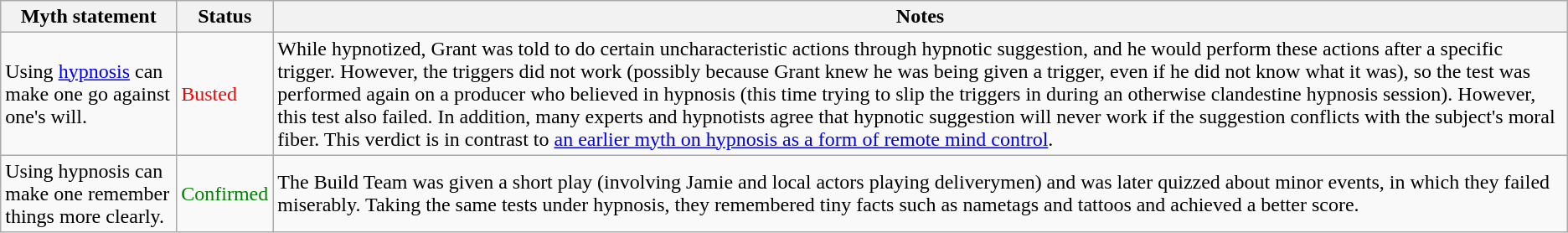<table class="wikitable plainrowheaders">
<tr>
<th>Myth statement</th>
<th>Status</th>
<th>Notes</th>
</tr>
<tr>
<td>Using <a href='#'>hypnosis</a> can make one go against one's will.</td>
<td style="color:red">Busted</td>
<td>While hypnotized, Grant was told to do certain uncharacteristic actions through hypnotic suggestion, and he would perform these actions after a specific trigger. However, the triggers did not work (possibly because Grant knew he was being given a trigger, even if he did not know what it was), so the test was performed again on a producer who believed in hypnosis (this time trying to slip the triggers in during an otherwise clandestine hypnosis session). However, this test also failed. In addition, many experts and hypnotists agree that hypnotic suggestion will never work if the suggestion conflicts with the subject's moral fiber. This verdict is in contrast to <a href='#'>an earlier myth on hypnosis as a form of remote mind control</a>.</td>
</tr>
<tr>
<td>Using hypnosis can make one remember things more clearly.</td>
<td style="color:green">Confirmed</td>
<td>The Build Team was given a short play (involving Jamie and local actors playing deliverymen) and was later quizzed about minor events, in which they failed miserably. Taking the same tests under hypnosis, they remembered tiny facts such as nametags and tattoos and achieved a better score.</td>
</tr>
</table>
